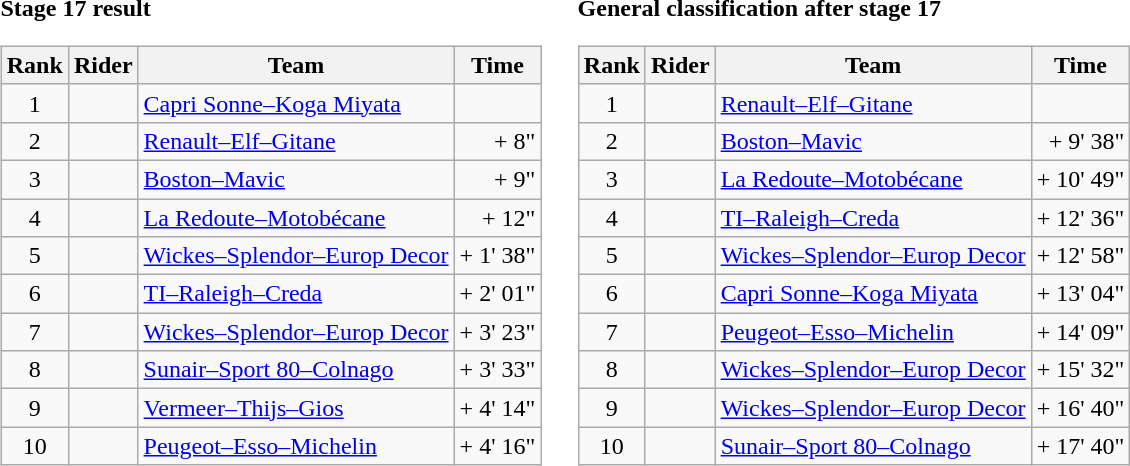<table>
<tr>
<td><strong>Stage 17 result</strong><br><table class="wikitable">
<tr>
<th scope="col">Rank</th>
<th scope="col">Rider</th>
<th scope="col">Team</th>
<th scope="col">Time</th>
</tr>
<tr>
<td style="text-align:center;">1</td>
<td></td>
<td><a href='#'>Capri Sonne–Koga Miyata</a></td>
<td style="text-align:right;"></td>
</tr>
<tr>
<td style="text-align:center;">2</td>
<td> </td>
<td><a href='#'>Renault–Elf–Gitane</a></td>
<td style="text-align:right;">+ 8"</td>
</tr>
<tr>
<td style="text-align:center;">3</td>
<td></td>
<td><a href='#'>Boston–Mavic</a></td>
<td style="text-align:right;">+ 9"</td>
</tr>
<tr>
<td style="text-align:center;">4</td>
<td></td>
<td><a href='#'>La Redoute–Motobécane</a></td>
<td style="text-align:right;">+ 12"</td>
</tr>
<tr>
<td style="text-align:center;">5</td>
<td></td>
<td><a href='#'>Wickes–Splendor–Europ Decor</a></td>
<td style="text-align:right;">+ 1' 38"</td>
</tr>
<tr>
<td style="text-align:center;">6</td>
<td></td>
<td><a href='#'>TI–Raleigh–Creda</a></td>
<td style="text-align:right;">+ 2' 01"</td>
</tr>
<tr>
<td style="text-align:center;">7</td>
<td></td>
<td><a href='#'>Wickes–Splendor–Europ Decor</a></td>
<td style="text-align:right;">+ 3' 23"</td>
</tr>
<tr>
<td style="text-align:center;">8</td>
<td></td>
<td><a href='#'>Sunair–Sport 80–Colnago</a></td>
<td style="text-align:right;">+ 3' 33"</td>
</tr>
<tr>
<td style="text-align:center;">9</td>
<td></td>
<td><a href='#'>Vermeer–Thijs–Gios</a></td>
<td style="text-align:right;">+ 4' 14"</td>
</tr>
<tr>
<td style="text-align:center;">10</td>
<td></td>
<td><a href='#'>Peugeot–Esso–Michelin</a></td>
<td style="text-align:right;">+ 4' 16"</td>
</tr>
</table>
</td>
<td></td>
<td><strong>General classification after stage 17</strong><br><table class="wikitable">
<tr>
<th scope="col">Rank</th>
<th scope="col">Rider</th>
<th scope="col">Team</th>
<th scope="col">Time</th>
</tr>
<tr>
<td style="text-align:center;">1</td>
<td> </td>
<td><a href='#'>Renault–Elf–Gitane</a></td>
<td style="text-align:right;"></td>
</tr>
<tr>
<td style="text-align:center;">2</td>
<td></td>
<td><a href='#'>Boston–Mavic</a></td>
<td style="text-align:right;">+ 9' 38"</td>
</tr>
<tr>
<td style="text-align:center;">3</td>
<td></td>
<td><a href='#'>La Redoute–Motobécane</a></td>
<td style="text-align:right;">+ 10' 49"</td>
</tr>
<tr>
<td style="text-align:center;">4</td>
<td></td>
<td><a href='#'>TI–Raleigh–Creda</a></td>
<td style="text-align:right;">+ 12' 36"</td>
</tr>
<tr>
<td style="text-align:center;">5</td>
<td></td>
<td><a href='#'>Wickes–Splendor–Europ Decor</a></td>
<td style="text-align:right;">+ 12' 58"</td>
</tr>
<tr>
<td style="text-align:center;">6</td>
<td></td>
<td><a href='#'>Capri Sonne–Koga Miyata</a></td>
<td style="text-align:right;">+ 13' 04"</td>
</tr>
<tr>
<td style="text-align:center;">7</td>
<td></td>
<td><a href='#'>Peugeot–Esso–Michelin</a></td>
<td style="text-align:right;">+ 14' 09"</td>
</tr>
<tr>
<td style="text-align:center;">8</td>
<td></td>
<td><a href='#'>Wickes–Splendor–Europ Decor</a></td>
<td style="text-align:right;">+ 15' 32"</td>
</tr>
<tr>
<td style="text-align:center;">9</td>
<td></td>
<td><a href='#'>Wickes–Splendor–Europ Decor</a></td>
<td style="text-align:right;">+ 16' 40"</td>
</tr>
<tr>
<td style="text-align:center;">10</td>
<td></td>
<td><a href='#'>Sunair–Sport 80–Colnago</a></td>
<td style="text-align:right;">+ 17' 40"</td>
</tr>
</table>
</td>
</tr>
</table>
